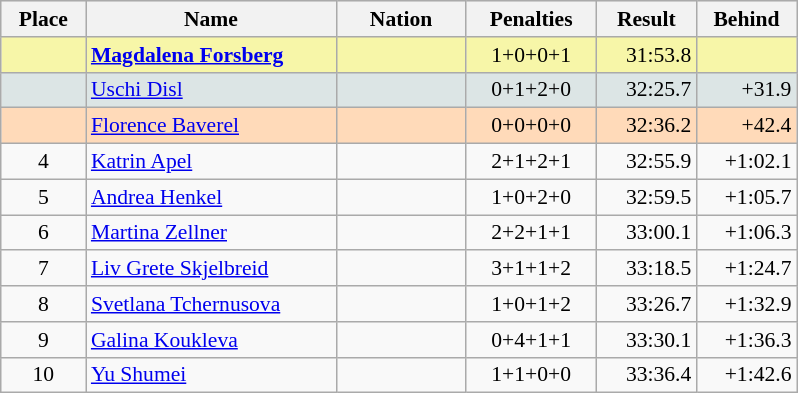<table class=wikitable style="border:1px solid #AAAAAA;font-size:90%">
<tr bgcolor="#E4E4E4">
<th style="border-bottom:1px solid #AAAAAA" width=50>Place</th>
<th style="border-bottom:1px solid #AAAAAA" width=160>Name</th>
<th style="border-bottom:1px solid #AAAAAA" width=80>Nation</th>
<th style="border-bottom:1px solid #AAAAAA" width=80>Penalties</th>
<th style="border-bottom:1px solid #AAAAAA" width=60>Result</th>
<th style="border-bottom:1px solid #AAAAAA" width=60>Behind</th>
</tr>
<tr bgcolor="#F7F6A8">
<td align="center"></td>
<td><strong><a href='#'>Magdalena Forsberg</a></strong></td>
<td align="center"></td>
<td align="center">1+0+0+1</td>
<td align="right">31:53.8</td>
<td align="right"></td>
</tr>
<tr bgcolor="#DCE5E5">
<td align="center"></td>
<td><a href='#'>Uschi Disl</a></td>
<td align="center"></td>
<td align="center">0+1+2+0</td>
<td align="right">32:25.7</td>
<td align="right">+31.9</td>
</tr>
<tr bgcolor="#FFDAB9">
<td align="center"></td>
<td><a href='#'>Florence Baverel</a></td>
<td align="center"></td>
<td align="center">0+0+0+0</td>
<td align="right">32:36.2</td>
<td align="right">+42.4</td>
</tr>
<tr>
<td align="center">4</td>
<td><a href='#'>Katrin Apel</a></td>
<td align="center"></td>
<td align="center">2+1+2+1</td>
<td align="right">32:55.9</td>
<td align="right">+1:02.1</td>
</tr>
<tr>
<td align="center">5</td>
<td><a href='#'>Andrea Henkel</a></td>
<td align="center"></td>
<td align="center">1+0+2+0</td>
<td align="right">32:59.5</td>
<td align="right">+1:05.7</td>
</tr>
<tr>
<td align="center">6</td>
<td><a href='#'>Martina Zellner</a></td>
<td align="center"></td>
<td align="center">2+2+1+1</td>
<td align="right">33:00.1</td>
<td align="right">+1:06.3</td>
</tr>
<tr>
<td align="center">7</td>
<td><a href='#'>Liv Grete Skjelbreid</a></td>
<td align="center"></td>
<td align="center">3+1+1+2</td>
<td align="right">33:18.5</td>
<td align="right">+1:24.7</td>
</tr>
<tr>
<td align="center">8</td>
<td><a href='#'>Svetlana Tchernusova</a></td>
<td align="center"></td>
<td align="center">1+0+1+2</td>
<td align="right">33:26.7</td>
<td align="right">+1:32.9</td>
</tr>
<tr>
<td align="center">9</td>
<td><a href='#'>Galina Koukleva</a></td>
<td align="center"></td>
<td align="center">0+4+1+1</td>
<td align="right">33:30.1</td>
<td align="right">+1:36.3</td>
</tr>
<tr>
<td align="center">10</td>
<td><a href='#'>Yu Shumei</a></td>
<td align="center"></td>
<td align="center">1+1+0+0</td>
<td align="right">33:36.4</td>
<td align="right">+1:42.6</td>
</tr>
</table>
